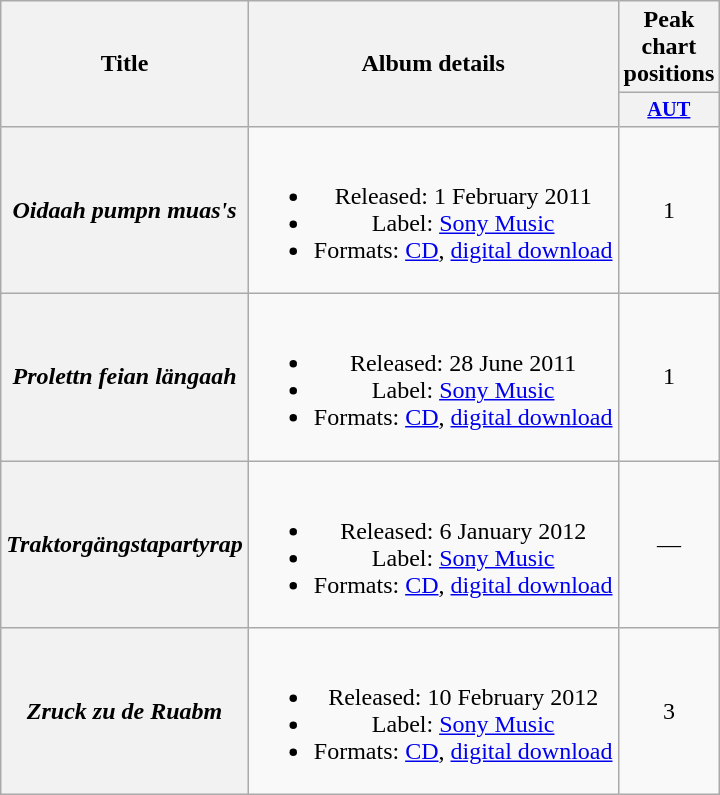<table class="wikitable plainrowheaders" style="text-align:center;">
<tr>
<th scope="col" rowspan="2">Title</th>
<th scope="col" rowspan="2">Album details</th>
<th scope="col">Peak chart positions</th>
</tr>
<tr>
<th scope="col" style="width:3em;font-size:85%;"><a href='#'>AUT</a><br></th>
</tr>
<tr>
<th scope="row"><em>Oidaah pumpn muas's</em></th>
<td><br><ul><li>Released: 1 February 2011</li><li>Label: <a href='#'>Sony Music</a></li><li>Formats: <a href='#'>CD</a>, <a href='#'>digital download</a></li></ul></td>
<td>1</td>
</tr>
<tr>
<th scope="row"><em>Prolettn feian längaah</em></th>
<td><br><ul><li>Released: 28 June 2011</li><li>Label: <a href='#'>Sony Music</a></li><li>Formats: <a href='#'>CD</a>, <a href='#'>digital download</a></li></ul></td>
<td>1</td>
</tr>
<tr>
<th scope="row"><em>Traktorgängstapartyrap</em></th>
<td><br><ul><li>Released: 6 January 2012</li><li>Label: <a href='#'>Sony Music</a></li><li>Formats: <a href='#'>CD</a>, <a href='#'>digital download</a></li></ul></td>
<td>—</td>
</tr>
<tr>
<th scope="row"><em>Zruck zu de Ruabm</em></th>
<td><br><ul><li>Released: 10 February 2012</li><li>Label: <a href='#'>Sony Music</a></li><li>Formats: <a href='#'>CD</a>, <a href='#'>digital download</a></li></ul></td>
<td>3</td>
</tr>
</table>
